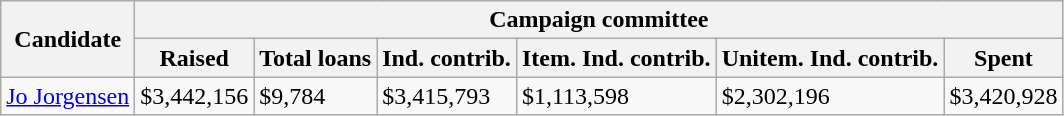<table class="wikitable sortable">
<tr>
<th rowspan="2">Candidate</th>
<th colspan="8">Campaign committee</th>
</tr>
<tr>
<th>Raised</th>
<th>Total loans</th>
<th><abbr>Ind. contrib.</abbr></th>
<th><abbr>Item. Ind. contrib.</abbr></th>
<th><abbr>Unitem. Ind. contrib.</abbr></th>
<th>Spent</th>
</tr>
<tr>
<td><a href='#'>Jo Jorgensen</a></td>
<td>$3,442,156</td>
<td>$9,784</td>
<td>$3,415,793</td>
<td>$1,113,598</td>
<td>$2,302,196</td>
<td>$3,420,928</td>
</tr>
</table>
